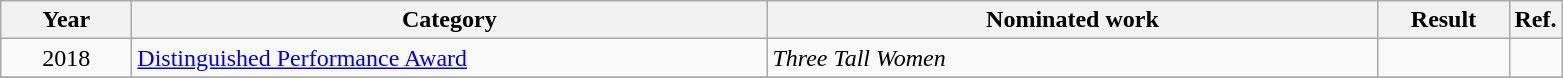<table class=wikitable>
<tr>
<th scope="col" style="width:5em;">Year</th>
<th scope="col" style="width:26em;">Category</th>
<th scope="col" style="width:25em;">Nominated work</th>
<th scope="col" style="width:5em;">Result</th>
<th>Ref.</th>
</tr>
<tr>
<td style="text-align:center;">2018</td>
<td><a href='#'>Distinguished Performance Award</a></td>
<td><em>Three Tall Women</em></td>
<td></td>
<td></td>
</tr>
<tr>
</tr>
</table>
